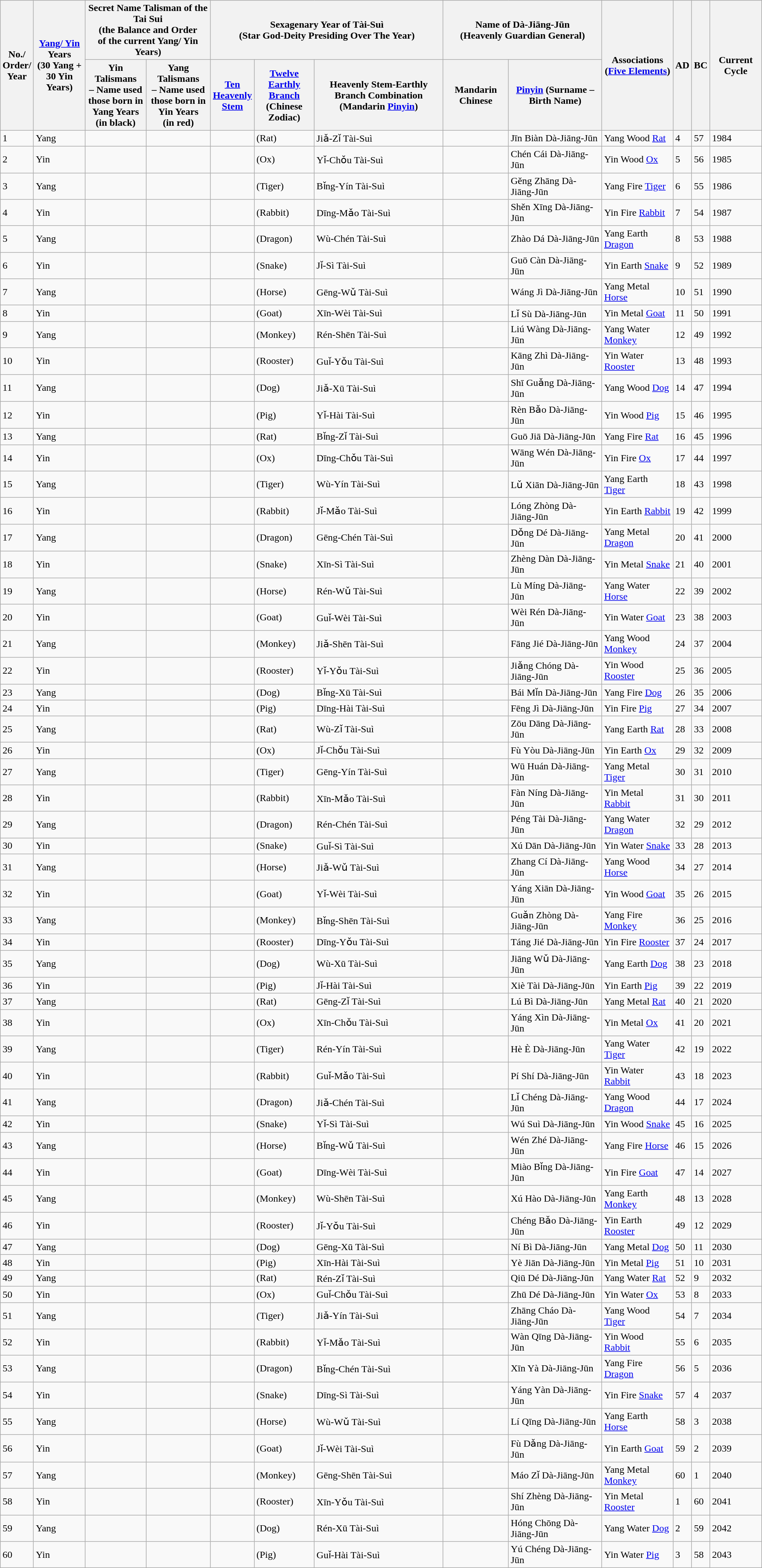<table class="wikitable">
<tr>
<th rowspan="2">No./<br>Order/<br>Year</th>
<th rowspan="2"><a href='#'>Yang/ Yin</a> Years<br>(30 Yang +<br>30 Yin Years)</th>
<th colspan="2">Secret Name Talisman of the Tai Sui<br>(the Balance and Order<br>of the current Yang/ Yin Years)</th>
<th colspan="3">Sexagenary Year of Tài-Suì<br>(Star God-Deity Presiding Over The Year)</th>
<th colspan="2">Name of Dà-Jiāng-Jūn<br>(Heavenly Guardian General)</th>
<th rowspan="2">Associations<br>(<a href='#'>Five Elements</a>)</th>
<th rowspan="2">AD</th>
<th rowspan="2">BC</th>
<th rowspan="2">Current Cycle</th>
</tr>
<tr>
<th>Yin Talismans<br>– Name used<br>those born in<br>Yang Years<br>(in black)</th>
<th>Yang Talismans<br>– Name used<br>those born in<br>Yin Years<br>(in red)</th>
<th><a href='#'>Ten</a><br><a href='#'>Heavenly</a><br><a href='#'>Stem</a></th>
<th><a href='#'>Twelve</a><br><a href='#'>Earthly</a><br><a href='#'>Branch</a><br>(Chinese Zodiac)</th>
<th>Heavenly Stem-Earthly Branch Combination<br>(Mandarin <a href='#'>Pinyin</a>)</th>
<th>Mandarin Chinese</th>
<th><a href='#'>Pinyin</a> (Surname – Birth Name)</th>
</tr>
<tr>
<td>1</td>
<td> Yang</td>
<td></td>
<td></td>
<td></td>
<td> (Rat)</td>
<td> Jiǎ-Zǐ Tài-Suì</td>
<td></td>
<td>Jīn Biàn Dà-Jiāng-Jūn</td>
<td>Yang Wood <a href='#'>Rat</a></td>
<td>4</td>
<td>57</td>
<td>1984</td>
</tr>
<tr>
<td>2</td>
<td> Yin</td>
<td></td>
<td></td>
<td></td>
<td> (Ox)</td>
<td> Yǐ-Chǒu Tài-Suì</td>
<td></td>
<td>Chén Cái Dà-Jiāng-Jūn</td>
<td>Yin Wood <a href='#'>Ox</a></td>
<td>5</td>
<td>56</td>
<td>1985</td>
</tr>
<tr>
<td>3</td>
<td> Yang</td>
<td></td>
<td></td>
<td></td>
<td> (Tiger)</td>
<td> Bǐng-Yín Tài-Suì</td>
<td></td>
<td>Gěng Zhāng Dà-Jiāng-Jūn</td>
<td>Yang Fire <a href='#'>Tiger</a></td>
<td>6</td>
<td>55</td>
<td>1986</td>
</tr>
<tr>
<td>4</td>
<td> Yin</td>
<td></td>
<td></td>
<td></td>
<td> (Rabbit)</td>
<td> Dīng-Mǎo Tài-Suì</td>
<td></td>
<td>Shěn Xīng Dà-Jiāng-Jūn</td>
<td>Yin Fire <a href='#'>Rabbit</a></td>
<td>7</td>
<td>54</td>
<td>1987</td>
</tr>
<tr>
<td>5</td>
<td> Yang</td>
<td></td>
<td></td>
<td></td>
<td> (Dragon)</td>
<td> Wù-Chén Tài-Suì</td>
<td></td>
<td>Zhào Dá  Dà-Jiāng-Jūn</td>
<td>Yang Earth <a href='#'>Dragon</a></td>
<td>8</td>
<td>53</td>
<td>1988</td>
</tr>
<tr>
<td>6</td>
<td> Yin</td>
<td></td>
<td></td>
<td></td>
<td> (Snake)</td>
<td> Jǐ-Sì Tài-Suì</td>
<td></td>
<td>Guō Càn Dà-Jiāng-Jūn</td>
<td>Yin Earth <a href='#'>Snake</a></td>
<td>9</td>
<td>52</td>
<td>1989</td>
</tr>
<tr>
<td>7</td>
<td> Yang</td>
<td></td>
<td></td>
<td></td>
<td> (Horse)</td>
<td> Gēng-Wǔ Tài-Suì</td>
<td></td>
<td>Wáng Jì Dà-Jiāng-Jūn</td>
<td>Yang Metal <a href='#'>Horse</a></td>
<td>10</td>
<td>51</td>
<td>1990</td>
</tr>
<tr>
<td>8</td>
<td> Yin</td>
<td></td>
<td></td>
<td></td>
<td> (Goat)</td>
<td> Xīn-Wèi Tài-Suì</td>
<td></td>
<td>Lǐ Sù Dà-Jiāng-Jūn</td>
<td>Yin Metal <a href='#'>Goat</a></td>
<td>11</td>
<td>50</td>
<td>1991</td>
</tr>
<tr>
<td>9</td>
<td> Yang</td>
<td></td>
<td></td>
<td></td>
<td> (Monkey)</td>
<td> Rén-Shēn Tài-Suì</td>
<td></td>
<td>Liú Wàng Dà-Jiāng-Jūn</td>
<td>Yang Water <a href='#'>Monkey</a></td>
<td>12</td>
<td>49</td>
<td>1992</td>
</tr>
<tr>
<td>10</td>
<td> Yin</td>
<td></td>
<td></td>
<td></td>
<td> (Rooster)</td>
<td> Guǐ-Yǒu Tài-Suì</td>
<td></td>
<td>Kāng Zhì Dà-Jiāng-Jūn</td>
<td>Yin Water <a href='#'>Rooster</a></td>
<td>13</td>
<td>48</td>
<td>1993</td>
</tr>
<tr>
<td>11</td>
<td> Yang</td>
<td></td>
<td></td>
<td></td>
<td> (Dog)</td>
<td> Jiǎ-Xū Tài-Suì</td>
<td></td>
<td>Shī Guǎng Dà-Jiāng-Jūn</td>
<td>Yang Wood <a href='#'>Dog</a></td>
<td>14</td>
<td>47</td>
<td>1994</td>
</tr>
<tr>
<td>12</td>
<td> Yin</td>
<td></td>
<td></td>
<td></td>
<td> (Pig)</td>
<td> Yǐ-Hài Tài-Suì</td>
<td></td>
<td>Rèn Bǎo Dà-Jiāng-Jūn</td>
<td>Yin Wood <a href='#'>Pig</a></td>
<td>15</td>
<td>46</td>
<td>1995</td>
</tr>
<tr>
<td>13</td>
<td> Yang</td>
<td></td>
<td></td>
<td></td>
<td> (Rat)</td>
<td> Bǐng-Zǐ Tài-Suì</td>
<td></td>
<td>Guō Jiā  Dà-Jiāng-Jūn</td>
<td>Yang Fire <a href='#'>Rat</a></td>
<td>16</td>
<td>45</td>
<td>1996</td>
</tr>
<tr>
<td>14</td>
<td> Yin</td>
<td></td>
<td></td>
<td></td>
<td> (Ox)</td>
<td> Dīng-Chǒu Tài-Suì</td>
<td></td>
<td>Wāng Wén Dà-Jiāng-Jūn</td>
<td>Yin Fire <a href='#'>Ox</a></td>
<td>17</td>
<td>44</td>
<td>1997</td>
</tr>
<tr>
<td>15</td>
<td> Yang</td>
<td></td>
<td></td>
<td></td>
<td> (Tiger)</td>
<td> Wù-Yín Tài-Suì</td>
<td></td>
<td>Lǔ Xiān Dà-Jiāng-Jūn</td>
<td>Yang Earth <a href='#'>Tiger</a></td>
<td>18</td>
<td>43</td>
<td>1998</td>
</tr>
<tr>
<td>16</td>
<td> Yin</td>
<td></td>
<td></td>
<td></td>
<td> (Rabbit)</td>
<td> Jǐ-Mǎo Tài-Suì</td>
<td></td>
<td>Lóng Zhòng Dà-Jiāng-Jūn</td>
<td>Yin Earth <a href='#'>Rabbit</a></td>
<td>19</td>
<td>42</td>
<td>1999</td>
</tr>
<tr>
<td>17</td>
<td> Yang</td>
<td></td>
<td></td>
<td></td>
<td> (Dragon)</td>
<td> Gēng-Chén Tài-Suì</td>
<td></td>
<td>Dǒng Dé Dà-Jiāng-Jūn</td>
<td>Yang Metal <a href='#'>Dragon</a></td>
<td>20</td>
<td>41</td>
<td>2000</td>
</tr>
<tr>
<td>18</td>
<td> Yin</td>
<td></td>
<td></td>
<td></td>
<td> (Snake)</td>
<td> Xīn-Sì Tài-Suì</td>
<td></td>
<td>Zhèng Dàn Dà-Jiāng-Jūn</td>
<td>Yin Metal <a href='#'>Snake</a></td>
<td>21</td>
<td>40</td>
<td>2001</td>
</tr>
<tr>
<td>19</td>
<td> Yang</td>
<td></td>
<td></td>
<td></td>
<td> (Horse)</td>
<td> Rén-Wǔ Tài-Suì</td>
<td></td>
<td>Lù Míng Dà-Jiāng-Jūn</td>
<td>Yang Water <a href='#'>Horse</a></td>
<td>22</td>
<td>39</td>
<td>2002</td>
</tr>
<tr>
<td>20</td>
<td> Yin</td>
<td></td>
<td></td>
<td></td>
<td> (Goat)</td>
<td> Guǐ-Wèi Tài-Suì</td>
<td></td>
<td>Wèi Rén Dà-Jiāng-Jūn</td>
<td>Yin Water <a href='#'>Goat</a></td>
<td>23</td>
<td>38</td>
<td>2003</td>
</tr>
<tr>
<td>21</td>
<td> Yang</td>
<td></td>
<td></td>
<td></td>
<td> (Monkey)</td>
<td> Jiǎ-Shēn Tài-Suì</td>
<td></td>
<td>Fāng Jié Dà-Jiāng-Jūn</td>
<td>Yang Wood <a href='#'>Monkey</a></td>
<td>24</td>
<td>37</td>
<td>2004</td>
</tr>
<tr>
<td>22</td>
<td> Yin</td>
<td></td>
<td></td>
<td></td>
<td> (Rooster)</td>
<td> Yǐ-Yǒu Tài-Suì</td>
<td></td>
<td>Jiǎng Chóng Dà-Jiāng-Jūn</td>
<td>Yin Wood <a href='#'>Rooster</a></td>
<td>25</td>
<td>36</td>
<td>2005</td>
</tr>
<tr>
<td>23</td>
<td> Yang</td>
<td></td>
<td></td>
<td></td>
<td> (Dog)</td>
<td> Bǐng-Xū Tài-Suì</td>
<td></td>
<td>Bái Mǐn Dà-Jiāng-Jūn</td>
<td>Yang Fire <a href='#'>Dog</a></td>
<td>26</td>
<td>35</td>
<td>2006</td>
</tr>
<tr>
<td>24</td>
<td> Yin</td>
<td></td>
<td></td>
<td></td>
<td> (Pig)</td>
<td> Dīng-Hài Tài-Suì</td>
<td></td>
<td>Fēng Jì Dà-Jiāng-Jūn</td>
<td>Yin Fire <a href='#'>Pig</a></td>
<td>27</td>
<td>34</td>
<td>2007</td>
</tr>
<tr>
<td>25</td>
<td> Yang</td>
<td></td>
<td></td>
<td></td>
<td> (Rat)</td>
<td> Wù-Zǐ Tài-Suì</td>
<td></td>
<td>Zōu Dāng Dà-Jiāng-Jūn</td>
<td>Yang Earth <a href='#'>Rat</a></td>
<td>28</td>
<td>33</td>
<td>2008</td>
</tr>
<tr>
<td>26</td>
<td> Yin</td>
<td></td>
<td></td>
<td></td>
<td> (Ox)</td>
<td> Jǐ-Chǒu Tài-Suì</td>
<td></td>
<td>Fù Yòu Dà-Jiāng-Jūn</td>
<td>Yin Earth <a href='#'>Ox</a></td>
<td>29</td>
<td>32</td>
<td>2009</td>
</tr>
<tr>
<td>27</td>
<td> Yang</td>
<td></td>
<td></td>
<td></td>
<td> (Tiger)</td>
<td> Gēng-Yín Tài-Suì</td>
<td></td>
<td>Wū Huán Dà-Jiāng-Jūn</td>
<td>Yang Metal <a href='#'>Tiger</a></td>
<td>30</td>
<td>31</td>
<td>2010</td>
</tr>
<tr>
<td>28</td>
<td> Yin</td>
<td></td>
<td></td>
<td></td>
<td> (Rabbit)</td>
<td> Xīn-Mǎo Tài-Suì</td>
<td></td>
<td>Fàn Níng Dà-Jiāng-Jūn</td>
<td>Yin Metal <a href='#'>Rabbit</a></td>
<td>31</td>
<td>30</td>
<td>2011</td>
</tr>
<tr>
<td>29</td>
<td> Yang</td>
<td></td>
<td></td>
<td></td>
<td> (Dragon)</td>
<td> Rén-Chén Tài-Suì</td>
<td></td>
<td>Péng Tài Dà-Jiāng-Jūn</td>
<td>Yang Water <a href='#'>Dragon</a></td>
<td>32</td>
<td>29</td>
<td>2012</td>
</tr>
<tr>
<td>30</td>
<td> Yin</td>
<td></td>
<td></td>
<td></td>
<td> (Snake)</td>
<td> Guǐ-Sì Tài-Suì</td>
<td></td>
<td>Xú Dān Dà-Jiāng-Jūn</td>
<td>Yin Water <a href='#'>Snake</a></td>
<td>33</td>
<td>28</td>
<td>2013</td>
</tr>
<tr>
<td>31</td>
<td> Yang</td>
<td></td>
<td></td>
<td></td>
<td> (Horse)</td>
<td> Jiǎ-Wǔ Tài-Suì</td>
<td></td>
<td>Zhang Cí Dà-Jiāng-Jūn</td>
<td>Yang Wood <a href='#'>Horse</a></td>
<td>34</td>
<td>27</td>
<td>2014</td>
</tr>
<tr>
<td>32</td>
<td> Yin</td>
<td></td>
<td></td>
<td></td>
<td> (Goat)</td>
<td> Yǐ-Wèi Tài-Suì</td>
<td></td>
<td>Yáng Xiān Dà-Jiāng-Jūn</td>
<td>Yin Wood <a href='#'>Goat</a></td>
<td>35</td>
<td>26</td>
<td>2015</td>
</tr>
<tr>
<td>33</td>
<td> Yang</td>
<td></td>
<td></td>
<td></td>
<td> (Monkey)</td>
<td> Bǐng-Shēn Tài-Suì</td>
<td></td>
<td>Guǎn Zhòng Dà-Jiāng-Jūn</td>
<td>Yang Fire <a href='#'>Monkey</a></td>
<td>36</td>
<td>25</td>
<td>2016</td>
</tr>
<tr>
<td>34</td>
<td> Yin</td>
<td></td>
<td></td>
<td></td>
<td> (Rooster)</td>
<td> Dīng-Yǒu Tài-Suì</td>
<td></td>
<td>Táng Jié Dà-Jiāng-Jūn</td>
<td>Yin Fire <a href='#'>Rooster</a></td>
<td>37</td>
<td>24</td>
<td>2017</td>
</tr>
<tr>
<td>35</td>
<td> Yang</td>
<td></td>
<td></td>
<td></td>
<td> (Dog)</td>
<td> Wù-Xū Tài-Suì</td>
<td></td>
<td>Jiāng Wǔ Dà-Jiāng-Jūn</td>
<td>Yang Earth <a href='#'>Dog</a></td>
<td>38</td>
<td>23</td>
<td>2018</td>
</tr>
<tr>
<td>36</td>
<td> Yin</td>
<td></td>
<td></td>
<td></td>
<td> (Pig)</td>
<td> Jǐ-Hài Tài-Suì</td>
<td></td>
<td>Xiè Tài Dà-Jiāng-Jūn</td>
<td>Yin Earth <a href='#'>Pig</a></td>
<td>39</td>
<td>22</td>
<td>2019</td>
</tr>
<tr>
<td>37</td>
<td> Yang</td>
<td></td>
<td></td>
<td></td>
<td> (Rat)</td>
<td> Gēng-Zǐ Tài-Suì</td>
<td></td>
<td>Lú Bì Dà-Jiāng-Jūn</td>
<td>Yang Metal <a href='#'>Rat</a></td>
<td>40</td>
<td>21</td>
<td>2020</td>
</tr>
<tr>
<td>38</td>
<td> Yin</td>
<td></td>
<td></td>
<td></td>
<td> (Ox)</td>
<td> Xīn-Chǒu Tài-Suì</td>
<td></td>
<td>Yáng Xìn Dà-Jiāng-Jūn</td>
<td>Yin Metal <a href='#'>Ox</a></td>
<td>41</td>
<td>20</td>
<td>2021</td>
</tr>
<tr>
<td>39</td>
<td> Yang</td>
<td></td>
<td></td>
<td></td>
<td> (Tiger)</td>
<td> Rén-Yín Tài-Suì</td>
<td></td>
<td>Hè È Dà-Jiāng-Jūn</td>
<td>Yang Water <a href='#'>Tiger</a></td>
<td>42</td>
<td>19</td>
<td>2022</td>
</tr>
<tr>
<td>40</td>
<td> Yin</td>
<td></td>
<td></td>
<td></td>
<td> (Rabbit)</td>
<td> Guǐ-Mǎo Tài-Suì</td>
<td></td>
<td>Pí Shí Dà-Jiāng-Jūn</td>
<td>Yin Water <a href='#'>Rabbit</a></td>
<td>43</td>
<td>18</td>
<td>2023</td>
</tr>
<tr>
<td>41</td>
<td> Yang</td>
<td></td>
<td></td>
<td></td>
<td> (Dragon)</td>
<td> Jiǎ-Chén Tài-Suì</td>
<td></td>
<td>Lǐ Chéng Dà-Jiāng-Jūn</td>
<td>Yang Wood <a href='#'>Dragon</a></td>
<td>44</td>
<td>17</td>
<td>2024</td>
</tr>
<tr>
<td>42</td>
<td> Yin</td>
<td></td>
<td></td>
<td></td>
<td> (Snake)</td>
<td> Yǐ-Sì Tài-Suì</td>
<td></td>
<td>Wú Suì Dà-Jiāng-Jūn</td>
<td>Yin Wood <a href='#'>Snake</a></td>
<td>45</td>
<td>16</td>
<td>2025</td>
</tr>
<tr>
<td>43</td>
<td> Yang</td>
<td></td>
<td></td>
<td></td>
<td> (Horse)</td>
<td> Bǐng-Wǔ Tài-Suì</td>
<td></td>
<td>Wén Zhé Dà-Jiāng-Jūn</td>
<td>Yang Fire <a href='#'>Horse</a></td>
<td>46</td>
<td>15</td>
<td>2026</td>
</tr>
<tr>
<td>44</td>
<td> Yin</td>
<td></td>
<td></td>
<td></td>
<td> (Goat)</td>
<td> Dīng-Wèi Tài-Suì</td>
<td></td>
<td>Miào Bǐng Dà-Jiāng-Jūn</td>
<td>Yin Fire <a href='#'>Goat</a></td>
<td>47</td>
<td>14</td>
<td>2027</td>
</tr>
<tr>
<td>45</td>
<td> Yang</td>
<td></td>
<td></td>
<td></td>
<td> (Monkey)</td>
<td> Wù-Shēn Tài-Suì</td>
<td></td>
<td>Xú Hào Dà-Jiāng-Jūn</td>
<td>Yang Earth <a href='#'>Monkey</a></td>
<td>48</td>
<td>13</td>
<td>2028</td>
</tr>
<tr>
<td>46</td>
<td> Yin</td>
<td></td>
<td></td>
<td></td>
<td> (Rooster)</td>
<td> Jǐ-Yǒu Tài-Suì</td>
<td></td>
<td>Chéng Bǎo Dà-Jiāng-Jūn</td>
<td>Yin Earth <a href='#'>Rooster</a></td>
<td>49</td>
<td>12</td>
<td>2029</td>
</tr>
<tr>
<td>47</td>
<td> Yang</td>
<td></td>
<td></td>
<td></td>
<td> (Dog)</td>
<td> Gēng-Xū Tài-Suì</td>
<td></td>
<td>Ní Bì Dà-Jiāng-Jūn</td>
<td>Yang Metal <a href='#'>Dog</a></td>
<td>50</td>
<td>11</td>
<td>2030</td>
</tr>
<tr>
<td>48</td>
<td> Yin</td>
<td></td>
<td></td>
<td></td>
<td> (Pig)</td>
<td> Xīn-Hài Tài-Suì</td>
<td></td>
<td>Yè Jiān Dà-Jiāng-Jūn</td>
<td>Yin Metal <a href='#'>Pig</a></td>
<td>51</td>
<td>10</td>
<td>2031</td>
</tr>
<tr>
<td>49</td>
<td> Yang</td>
<td></td>
<td></td>
<td></td>
<td> (Rat)</td>
<td> Rén-Zǐ Tài-Suì</td>
<td></td>
<td>Qiū Dé Dà-Jiāng-Jūn</td>
<td>Yang Water <a href='#'>Rat</a></td>
<td>52</td>
<td>9</td>
<td>2032</td>
</tr>
<tr>
<td>50</td>
<td> Yin</td>
<td></td>
<td></td>
<td></td>
<td> (Ox)</td>
<td> Guǐ-Chǒu Tài-Suì</td>
<td></td>
<td>Zhū Dé Dà-Jiāng-Jūn</td>
<td>Yin Water <a href='#'>Ox</a></td>
<td>53</td>
<td>8</td>
<td>2033</td>
</tr>
<tr>
<td>51</td>
<td> Yang</td>
<td></td>
<td></td>
<td></td>
<td> (Tiger)</td>
<td> Jiǎ-Yín Tài-Suì</td>
<td></td>
<td>Zhāng Cháo Dà-Jiāng-Jūn</td>
<td>Yang Wood <a href='#'>Tiger</a></td>
<td>54</td>
<td>7</td>
<td>2034</td>
</tr>
<tr>
<td>52</td>
<td> Yin</td>
<td></td>
<td></td>
<td></td>
<td> (Rabbit)</td>
<td> Yǐ-Mǎo Tài-Suì</td>
<td></td>
<td>Wàn Qīng Dà-Jiāng-Jūn</td>
<td>Yin Wood <a href='#'>Rabbit</a></td>
<td>55</td>
<td>6</td>
<td>2035</td>
</tr>
<tr>
<td>53</td>
<td> Yang</td>
<td></td>
<td></td>
<td></td>
<td> (Dragon)</td>
<td> Bǐng-Chén Tài-Suì</td>
<td></td>
<td>Xīn Yà Dà-Jiāng-Jūn</td>
<td>Yang Fire <a href='#'>Dragon</a></td>
<td>56</td>
<td>5</td>
<td>2036</td>
</tr>
<tr>
<td>54</td>
<td> Yin</td>
<td></td>
<td></td>
<td></td>
<td> (Snake)</td>
<td> Dīng-Sì Tài-Suì</td>
<td></td>
<td>Yáng Yàn Dà-Jiāng-Jūn</td>
<td>Yin Fire <a href='#'>Snake</a></td>
<td>57</td>
<td>4</td>
<td>2037</td>
</tr>
<tr>
<td>55</td>
<td> Yang</td>
<td></td>
<td></td>
<td></td>
<td> (Horse)</td>
<td> Wù-Wǔ Tài-Suì</td>
<td></td>
<td>Lí Qīng Dà-Jiāng-Jūn</td>
<td>Yang Earth <a href='#'>Horse</a></td>
<td>58</td>
<td>3</td>
<td>2038</td>
</tr>
<tr>
<td>56</td>
<td> Yin</td>
<td></td>
<td></td>
<td></td>
<td> (Goat)</td>
<td> Jǐ-Wèi Tài-Suì</td>
<td></td>
<td>Fù Dǎng Dà-Jiāng-Jūn</td>
<td>Yin Earth <a href='#'>Goat</a></td>
<td>59</td>
<td>2</td>
<td>2039</td>
</tr>
<tr>
<td>57</td>
<td> Yang</td>
<td></td>
<td></td>
<td></td>
<td> (Monkey)</td>
<td> Gēng-Shēn Tài-Suì</td>
<td></td>
<td>Máo Zǐ Dà-Jiāng-Jūn</td>
<td>Yang Metal <a href='#'>Monkey</a></td>
<td>60</td>
<td>1</td>
<td>2040</td>
</tr>
<tr>
<td>58</td>
<td> Yin</td>
<td></td>
<td></td>
<td></td>
<td> (Rooster)</td>
<td> Xīn-Yǒu Tài-Suì</td>
<td></td>
<td>Shí Zhèng Dà-Jiāng-Jūn</td>
<td>Yin Metal <a href='#'>Rooster</a></td>
<td>1</td>
<td>60</td>
<td>2041</td>
</tr>
<tr>
<td>59</td>
<td> Yang</td>
<td></td>
<td></td>
<td></td>
<td> (Dog)</td>
<td> Rén-Xū Tài-Suì</td>
<td></td>
<td>Hóng Chōng Dà-Jiāng-Jūn</td>
<td>Yang Water <a href='#'>Dog</a></td>
<td>2</td>
<td>59</td>
<td>2042</td>
</tr>
<tr>
<td>60</td>
<td> Yin</td>
<td></td>
<td></td>
<td></td>
<td> (Pig)</td>
<td> Guǐ-Hài Tài-Suì</td>
<td></td>
<td>Yú Chéng Dà-Jiāng-Jūn</td>
<td>Yin Water <a href='#'>Pig</a></td>
<td>3</td>
<td>58</td>
<td>2043</td>
</tr>
</table>
